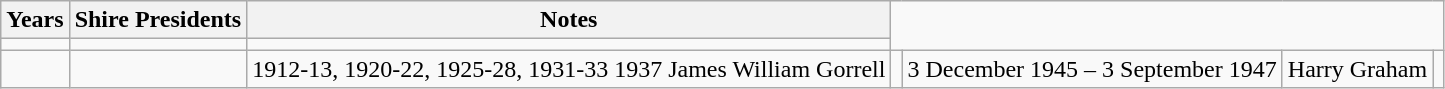<table class="wikitable">
<tr>
<th>Years</th>
<th>Shire Presidents</th>
<th>Notes</th>
</tr>
<tr>
<td></td>
<td></td>
<td></td>
</tr>
<tr>
<td></td>
<td></td>
<td>1912-13, 1920-22, 1925-28, 1931-33              1937     James William Gorrell</td>
<td></td>
<td>3 December 1945 – 3 September 1947</td>
<td>Harry Graham</td>
<td></td>
</tr>
</table>
